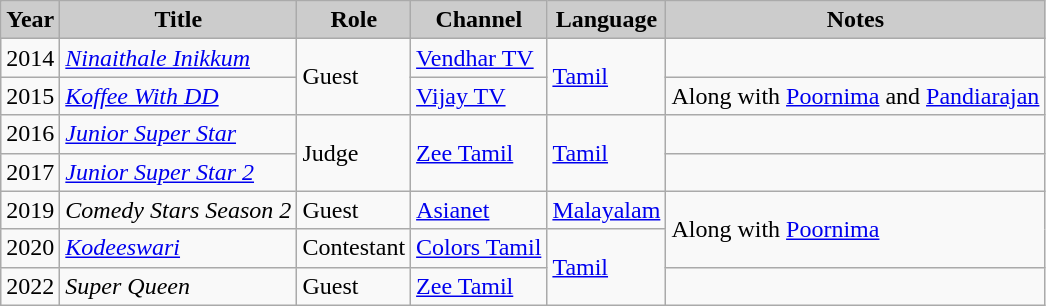<table class="wikitable">
<tr>
<th style="background:#ccc;">Year</th>
<th style="background:#ccc;">Title</th>
<th style="background:#ccc;">Role</th>
<th style="background:#ccc;">Channel</th>
<th style="background:#ccc;">Language</th>
<th style="background:#ccc;">Notes</th>
</tr>
<tr>
<td>2014</td>
<td><em><a href='#'>Ninaithale Inikkum</a></em></td>
<td rowspan="2">Guest</td>
<td><a href='#'>Vendhar TV</a></td>
<td rowspan="2"><a href='#'>Tamil</a></td>
<td></td>
</tr>
<tr>
<td>2015</td>
<td><em><a href='#'>Koffee With DD</a></em></td>
<td><a href='#'>Vijay TV</a></td>
<td>Along with <a href='#'>Poornima</a> and <a href='#'>Pandiarajan</a></td>
</tr>
<tr>
<td>2016</td>
<td><em><a href='#'>Junior Super Star</a></em></td>
<td rowspan="2">Judge</td>
<td rowspan="2"><a href='#'>Zee Tamil</a></td>
<td rowspan="2"><a href='#'>Tamil</a></td>
<td></td>
</tr>
<tr>
<td>2017</td>
<td><em><a href='#'>Junior Super Star 2</a></em></td>
<td></td>
</tr>
<tr>
<td>2019</td>
<td><em>Comedy Stars Season 2</em></td>
<td>Guest</td>
<td><a href='#'>Asianet</a></td>
<td><a href='#'>Malayalam</a></td>
<td rowspan="2">Along with <a href='#'>Poornima</a></td>
</tr>
<tr>
<td>2020</td>
<td><em><a href='#'>Kodeeswari</a></em></td>
<td>Contestant</td>
<td><a href='#'>Colors Tamil</a></td>
<td rowspan="2"><a href='#'>Tamil</a></td>
</tr>
<tr>
<td>2022</td>
<td><em>Super Queen</em></td>
<td>Guest</td>
<td><a href='#'>Zee Tamil</a></td>
<td></td>
</tr>
</table>
